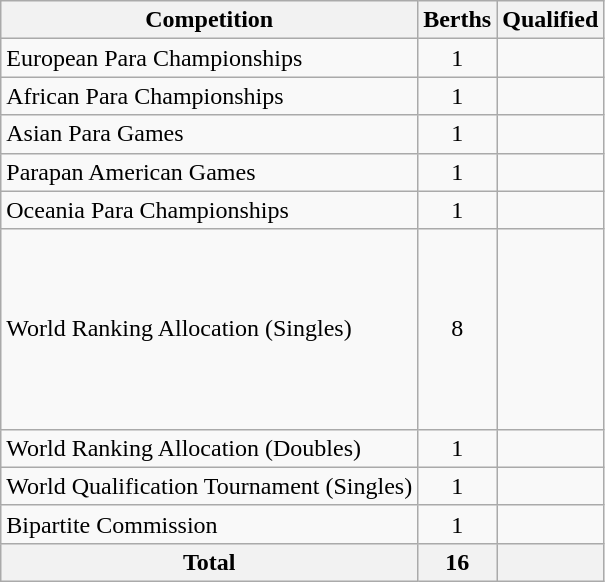<table class="wikitable">
<tr>
<th>Competition</th>
<th>Berths</th>
<th>Qualified</th>
</tr>
<tr>
<td>European Para Championships</td>
<td align=center>1</td>
<td></td>
</tr>
<tr>
<td>African Para Championships</td>
<td align=center>1</td>
<td></td>
</tr>
<tr>
<td>Asian Para Games</td>
<td align=center>1</td>
<td></td>
</tr>
<tr>
<td>Parapan American Games</td>
<td align=center>1</td>
<td></td>
</tr>
<tr>
<td>Oceania Para Championships</td>
<td align=center>1</td>
<td></td>
</tr>
<tr>
<td>World Ranking Allocation (Singles)</td>
<td align=center>8</td>
<td><br><br><br><br><br><br><br></td>
</tr>
<tr>
<td>World Ranking Allocation (Doubles)</td>
<td align=center>1</td>
<td></td>
</tr>
<tr>
<td>World Qualification Tournament (Singles)</td>
<td align=center>1</td>
<td></td>
</tr>
<tr>
<td>Bipartite Commission</td>
<td align=center>1</td>
<td></td>
</tr>
<tr>
<th>Total</th>
<th align="center">16</th>
<th></th>
</tr>
</table>
